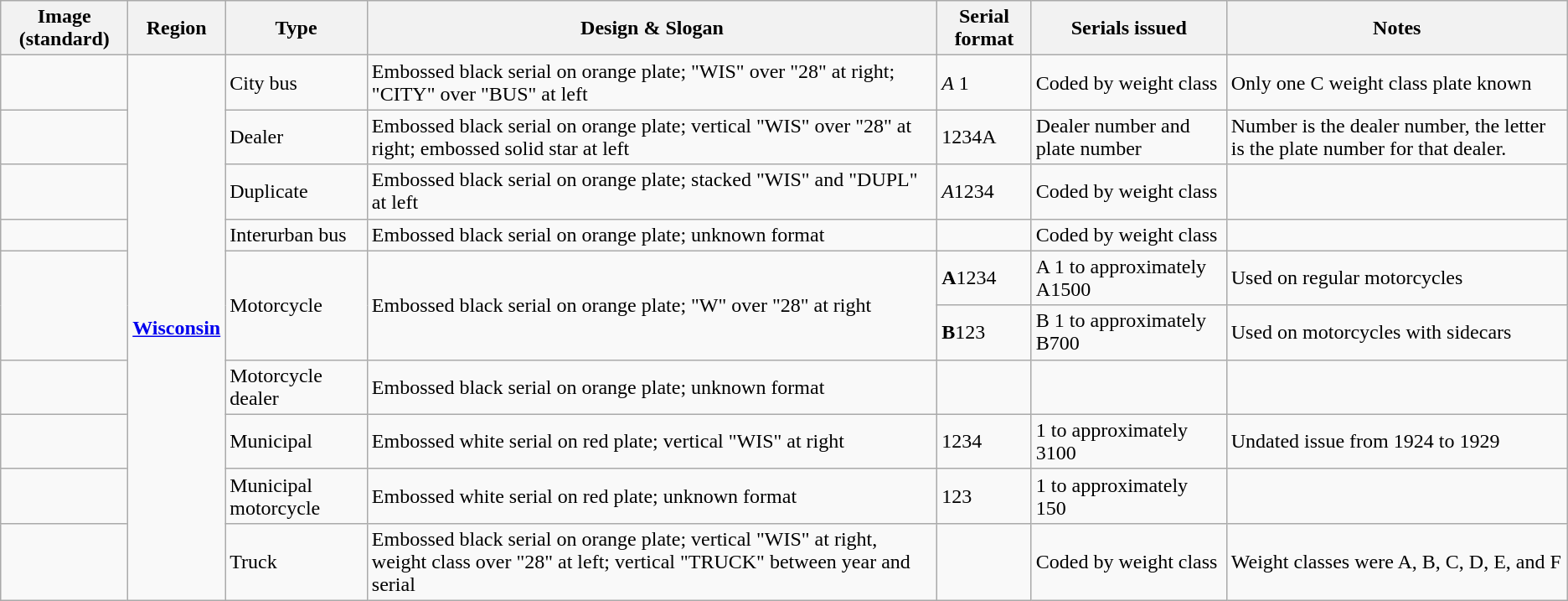<table class="wikitable">
<tr>
<th>Image (standard)</th>
<th>Region</th>
<th>Type</th>
<th>Design & Slogan</th>
<th>Serial format</th>
<th>Serials issued</th>
<th>Notes</th>
</tr>
<tr>
<td></td>
<td rowspan="10"><a href='#'><strong>Wisconsin</strong></a></td>
<td>City bus</td>
<td>Embossed black serial on orange plate; "WIS" over "28" at right; "CITY" over "BUS" at left</td>
<td><em>A</em> 1</td>
<td>Coded by weight class</td>
<td>Only one C weight class plate known</td>
</tr>
<tr>
<td></td>
<td>Dealer</td>
<td>Embossed black serial on orange plate; vertical "WIS" over "28" at right; embossed solid star at left</td>
<td>1234A</td>
<td>Dealer number and plate number</td>
<td>Number is the dealer number, the letter is the plate number for that dealer.</td>
</tr>
<tr>
<td></td>
<td>Duplicate</td>
<td>Embossed black serial on orange plate; stacked "WIS" and "DUPL" at left</td>
<td><em>A</em>1234</td>
<td>Coded by weight class</td>
<td></td>
</tr>
<tr>
<td></td>
<td>Interurban bus</td>
<td>Embossed black serial on orange plate; unknown format</td>
<td></td>
<td>Coded by weight class</td>
<td></td>
</tr>
<tr>
<td rowspan="2"></td>
<td rowspan="2">Motorcycle</td>
<td rowspan="2">Embossed black serial on orange plate; "W" over "28" at right</td>
<td><strong>A</strong>1234</td>
<td>A 1 to approximately A1500</td>
<td>Used on regular motorcycles</td>
</tr>
<tr>
<td><strong>B</strong>123</td>
<td>B 1 to approximately B700</td>
<td>Used on motorcycles with sidecars</td>
</tr>
<tr>
<td></td>
<td>Motorcycle dealer</td>
<td>Embossed black serial on orange plate; unknown format</td>
<td></td>
<td></td>
<td></td>
</tr>
<tr>
<td></td>
<td>Municipal</td>
<td>Embossed white serial on red plate; vertical "WIS" at right</td>
<td>1234</td>
<td>1 to approximately 3100</td>
<td>Undated issue from 1924 to 1929</td>
</tr>
<tr>
<td></td>
<td>Municipal motorcycle</td>
<td>Embossed white serial on red plate; unknown format</td>
<td>123</td>
<td>1 to approximately 150</td>
<td></td>
</tr>
<tr>
<td></td>
<td>Truck</td>
<td>Embossed black serial on orange plate; vertical "WIS" at right, weight class over "28" at left; vertical "TRUCK" between year and serial</td>
<td></td>
<td>Coded by weight class</td>
<td>Weight classes were A, B, C, D, E, and F</td>
</tr>
</table>
